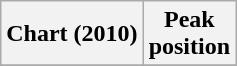<table class="wikitable plainrowheaders">
<tr>
<th scope="col">Chart (2010)</th>
<th scope="col">Peak<br> position</th>
</tr>
<tr>
</tr>
</table>
